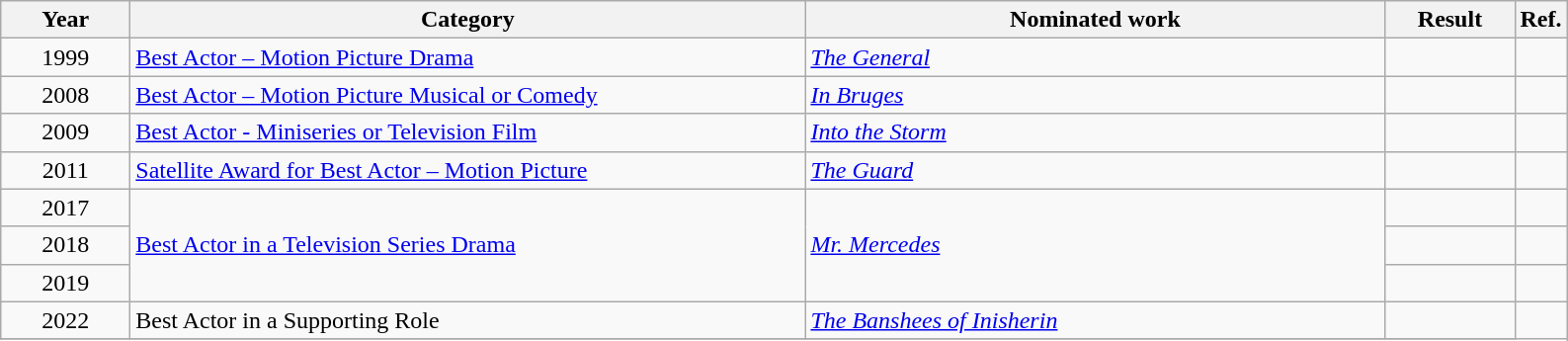<table class=wikitable>
<tr>
<th scope="col" style="width:5em;">Year</th>
<th scope="col" style="width:28em;">Category</th>
<th scope="col" style="width:24em;">Nominated work</th>
<th scope="col" style="width:5em;">Result</th>
<th>Ref.</th>
</tr>
<tr>
<td style="text-align:center;">1999</td>
<td><a href='#'>Best Actor – Motion Picture Drama</a></td>
<td><em><a href='#'>The General</a></em></td>
<td></td>
<td></td>
</tr>
<tr>
<td style="text-align:center;">2008</td>
<td><a href='#'>Best Actor – Motion Picture Musical or Comedy</a></td>
<td><em><a href='#'>In Bruges</a></em></td>
<td></td>
<td></td>
</tr>
<tr>
<td style="text-align:center;">2009</td>
<td><a href='#'>Best Actor - Miniseries or Television Film</a></td>
<td><em><a href='#'>Into the Storm</a></em></td>
<td></td>
</tr>
<tr>
<td style="text-align:center;">2011</td>
<td><a href='#'>Satellite Award for Best Actor – Motion Picture</a></td>
<td><em><a href='#'>The Guard</a></em></td>
<td></td>
<td></td>
</tr>
<tr>
<td style="text-align:center;">2017</td>
<td rowspan=3><a href='#'>Best Actor in a Television Series Drama</a></td>
<td rowspan=3><em><a href='#'>Mr. Mercedes</a></em></td>
<td></td>
<td></td>
</tr>
<tr>
<td style="text-align:center;">2018</td>
<td></td>
<td></td>
</tr>
<tr>
<td style="text-align:center;">2019</td>
<td></td>
<td></td>
</tr>
<tr>
<td style="text-align:center;">2022</td>
<td>Best Actor in a Supporting Role</td>
<td><em><a href='#'>The Banshees of Inisherin</a></em></td>
<td></td>
</tr>
<tr>
</tr>
</table>
